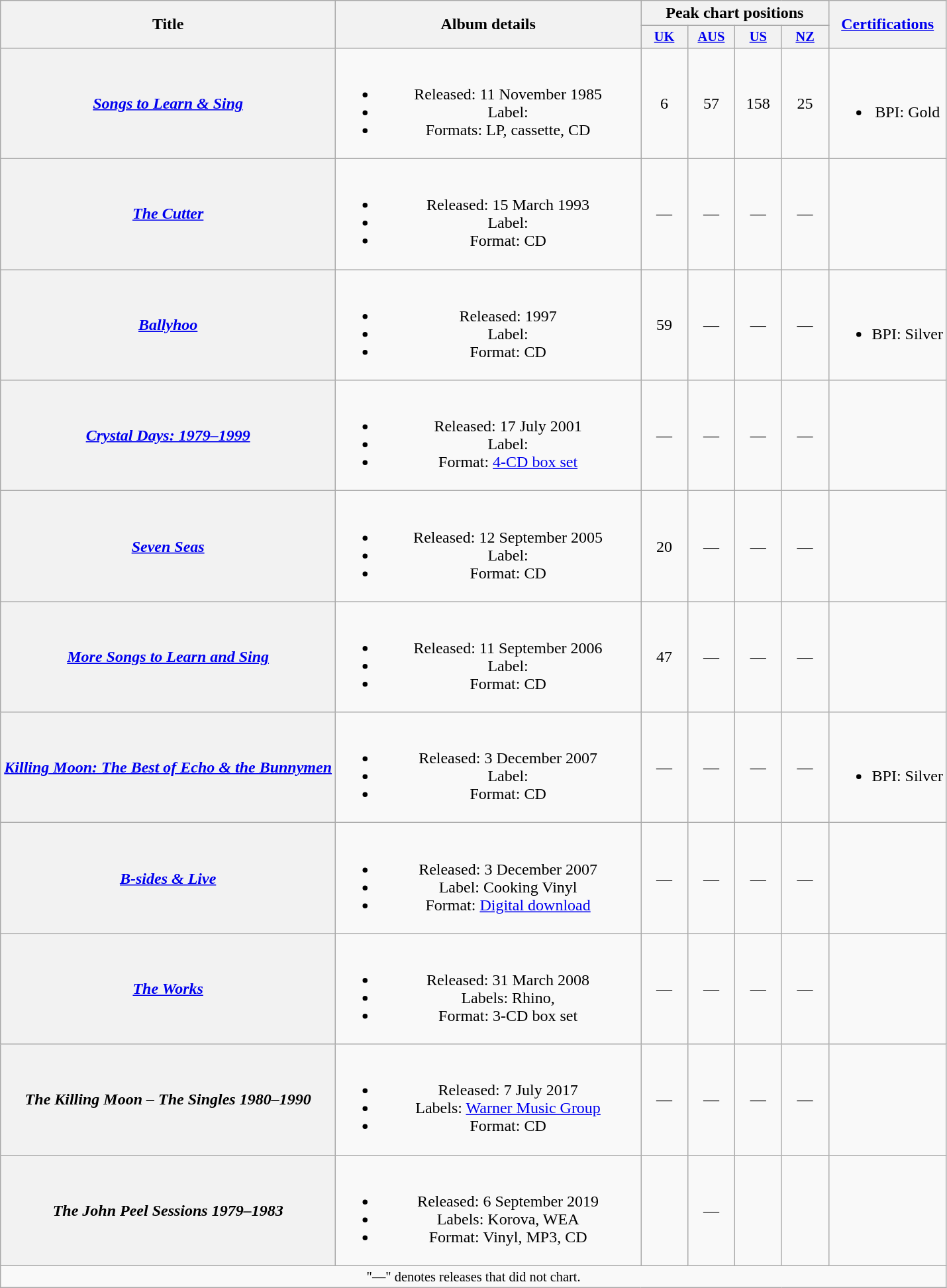<table class="wikitable plainrowheaders" style="text-align:center;">
<tr>
<th scope="col" rowspan="2">Title</th>
<th scope="col" rowspan="2" width="300">Album details</th>
<th scope="col" colspan="4">Peak chart positions</th>
<th scope="col" rowspan="2"><a href='#'>Certifications</a></th>
</tr>
<tr>
<th style="width:3em;font-size:85%"><a href='#'>UK</a><br></th>
<th style="width:3em;font-size:85%"><a href='#'>AUS</a><br></th>
<th style="width:3em;font-size:85%"><a href='#'>US</a><br></th>
<th style="width:3em;font-size:85%"><a href='#'>NZ</a><br></th>
</tr>
<tr>
<th scope="row"><em><a href='#'>Songs to Learn & Sing</a></em></th>
<td><br><ul><li>Released: 11 November 1985</li><li>Label: </li><li>Formats: LP, cassette, CD</li></ul></td>
<td>6</td>
<td>57</td>
<td>158</td>
<td>25</td>
<td><br><ul><li>BPI: Gold</li></ul></td>
</tr>
<tr>
<th scope="row"><em><a href='#'>The Cutter</a></em></th>
<td><br><ul><li>Released: 15 March 1993</li><li>Label: </li><li>Format: CD</li></ul></td>
<td>—</td>
<td>—</td>
<td>—</td>
<td>—</td>
<td></td>
</tr>
<tr>
<th scope="row"><em><a href='#'>Ballyhoo</a></em></th>
<td><br><ul><li>Released: 1997</li><li>Label: </li><li>Format: CD</li></ul></td>
<td>59</td>
<td>—</td>
<td>—</td>
<td>—</td>
<td><br><ul><li>BPI: Silver</li></ul></td>
</tr>
<tr>
<th scope="row"><em><a href='#'>Crystal Days: 1979–1999</a></em></th>
<td><br><ul><li>Released: 17 July 2001</li><li>Label: </li><li>Format: <a href='#'>4-CD box set</a></li></ul></td>
<td>—</td>
<td>—</td>
<td>—</td>
<td>—</td>
<td></td>
</tr>
<tr>
<th scope="row"><em><a href='#'>Seven Seas</a></em></th>
<td><br><ul><li>Released: 12 September 2005</li><li>Label: </li><li>Format: CD</li></ul></td>
<td>20</td>
<td>—</td>
<td>—</td>
<td>—</td>
<td></td>
</tr>
<tr>
<th scope="row"><em><a href='#'>More Songs to Learn and Sing</a></em></th>
<td><br><ul><li>Released: 11 September 2006</li><li>Label: </li><li>Format: CD</li></ul></td>
<td>47</td>
<td>—</td>
<td>—</td>
<td>—</td>
<td></td>
</tr>
<tr>
<th scope="row"><em><a href='#'>Killing Moon: The Best of Echo & the Bunnymen</a></em></th>
<td><br><ul><li>Released: 3 December 2007</li><li>Label: </li><li>Format: CD</li></ul></td>
<td>—</td>
<td>—</td>
<td>—</td>
<td>—</td>
<td><br><ul><li>BPI: Silver</li></ul></td>
</tr>
<tr>
<th scope="row"><em><a href='#'>B-sides & Live</a></em></th>
<td><br><ul><li>Released: 3 December 2007</li><li>Label: Cooking Vinyl</li><li>Format: <a href='#'>Digital download</a></li></ul></td>
<td>—</td>
<td>—</td>
<td>—</td>
<td>—</td>
<td></td>
</tr>
<tr>
<th scope="row"><em><a href='#'>The Works</a></em></th>
<td><br><ul><li>Released: 31 March 2008</li><li>Labels: Rhino, </li><li>Format: 3-CD box set</li></ul></td>
<td>—</td>
<td>—</td>
<td>—</td>
<td>—</td>
<td></td>
</tr>
<tr>
<th scope="row"><em>The Killing Moon – The Singles 1980–1990</em></th>
<td><br><ul><li>Released: 7 July 2017</li><li>Labels: <a href='#'>Warner Music Group</a></li><li>Format:  CD</li></ul></td>
<td>—</td>
<td>—</td>
<td>—</td>
<td>—</td>
<td></td>
</tr>
<tr>
<th scope="row"><em>The John Peel Sessions 1979–1983</em></th>
<td><br><ul><li>Released: 6 September 2019</li><li>Labels: Korova, WEA</li><li>Format: Vinyl, MP3, CD</li></ul></td>
<td></td>
<td>—</td>
<td></td>
<td></td>
<td></td>
</tr>
<tr>
<td colspan="7" style="font-size: 85%">"—" denotes releases that did not chart.</td>
</tr>
</table>
